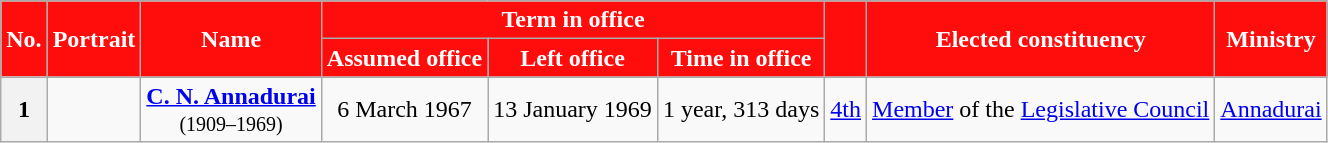<table class="wikitable sortable" style="text-align:center;">
<tr>
<th rowspan=2 style="background-color:#FF0D0D;color:white">No.</th>
<th rowspan=2 style="background-color:#FF0D0D;color:white">Portrait</th>
<th rowspan=2 style="background-color:#FF0D0D;color:white">Name<br></th>
<th colspan=3 style="background-color:#FF0D0D;color:white">Term in office</th>
<th rowspan=2 style="background-color:#FF0D0D;color:white"><a href='#'></a><br></th>
<th rowspan=2 style="background-color:#FF0D0D;color:white">Elected constituency</th>
<th rowspan=2 style="background-color:#FF0D0D;color:white">Ministry</th>
</tr>
<tr>
<th style="background-color:#FF0D0D;color:white">Assumed office</th>
<th style="background-color:#FF0D0D;color:white">Left office</th>
<th style="background-color:#FF0D0D;color:white">Time in office</th>
</tr>
<tr>
<th>1</th>
<td></td>
<td><strong><a href='#'>C. N. Annadurai</a></strong><br><small>(1909–1969)</small></td>
<td>6 March 1967</td>
<td>13 January 1969</td>
<td>1 year, 313 days</td>
<td><a href='#'>4th</a><br></td>
<td><a href='#'>Member</a> of the <a href='#'>Legislative Council</a></td>
<td><a href='#'>Annadurai</a></td>
</tr>
</table>
